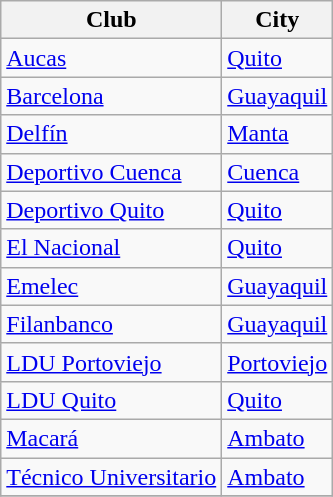<table class="wikitable sortable">
<tr>
<th>Club</th>
<th>City</th>
</tr>
<tr>
<td><a href='#'>Aucas</a></td>
<td><a href='#'>Quito</a></td>
</tr>
<tr>
<td><a href='#'>Barcelona</a></td>
<td><a href='#'>Guayaquil</a></td>
</tr>
<tr>
<td><a href='#'>Delfín</a></td>
<td><a href='#'>Manta</a></td>
</tr>
<tr>
<td><a href='#'>Deportivo Cuenca</a></td>
<td><a href='#'>Cuenca</a></td>
</tr>
<tr>
<td><a href='#'>Deportivo Quito</a></td>
<td><a href='#'>Quito</a></td>
</tr>
<tr>
<td><a href='#'>El Nacional</a></td>
<td><a href='#'>Quito</a></td>
</tr>
<tr>
<td><a href='#'>Emelec</a></td>
<td><a href='#'>Guayaquil</a></td>
</tr>
<tr>
<td><a href='#'>Filanbanco</a></td>
<td><a href='#'>Guayaquil</a></td>
</tr>
<tr>
<td><a href='#'>LDU Portoviejo</a></td>
<td><a href='#'>Portoviejo</a></td>
</tr>
<tr>
<td><a href='#'>LDU Quito</a></td>
<td><a href='#'>Quito</a></td>
</tr>
<tr>
<td><a href='#'>Macará</a></td>
<td><a href='#'>Ambato</a></td>
</tr>
<tr>
<td><a href='#'>Técnico Universitario</a></td>
<td><a href='#'>Ambato</a></td>
</tr>
<tr>
</tr>
</table>
